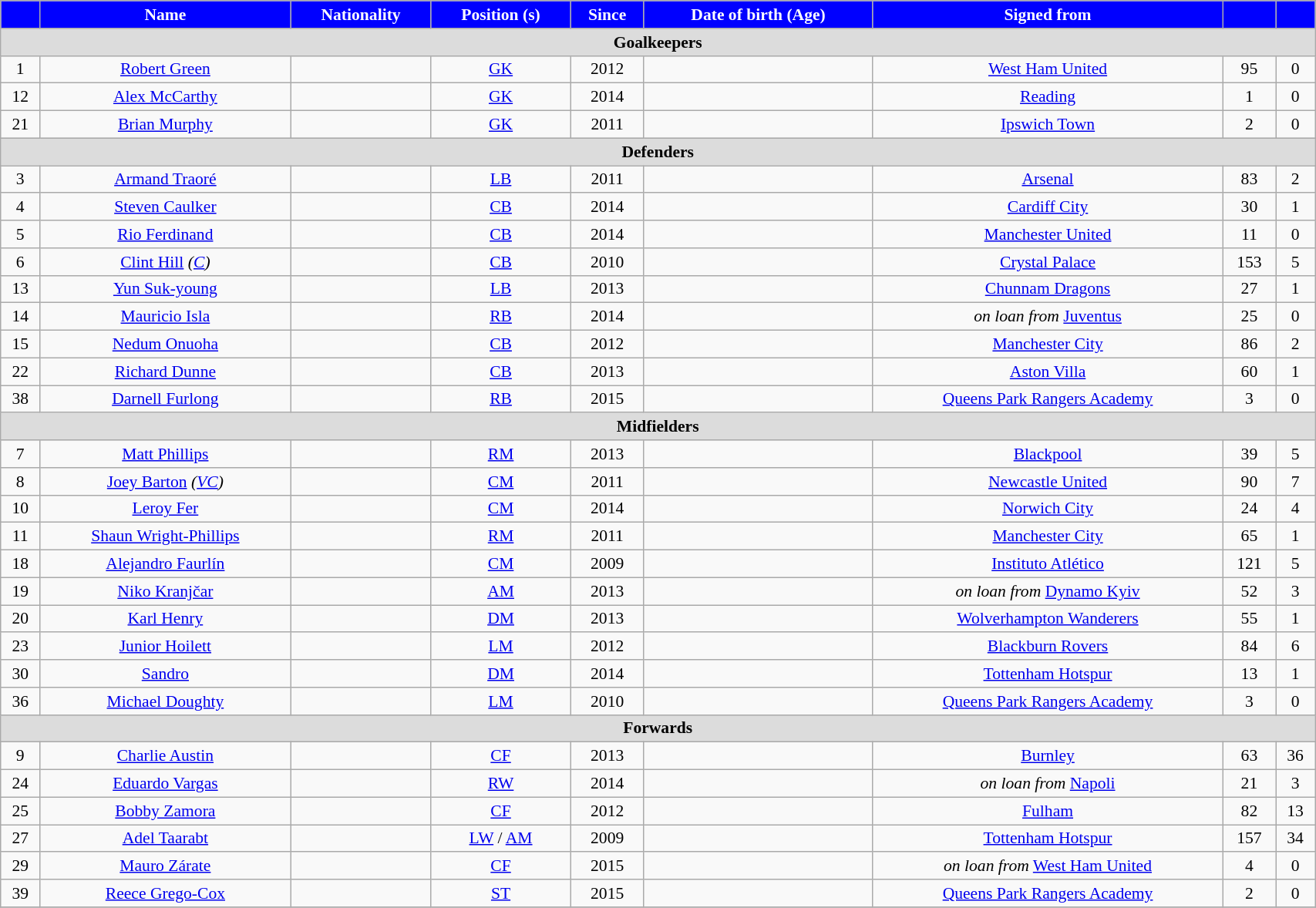<table class="wikitable" style="text-align:center; font-size:90%; width:90%;">
<tr>
<th style="background:#0000FF; color:white; text-align:center;"></th>
<th style="background:#0000FF; color:white; text-align:center;">Name</th>
<th style="background:#0000FF; color:white; text-align:center;">Nationality</th>
<th style="background:#0000FF; color:white; text-align:center;">Position (s)</th>
<th style="background:#0000FF; color:white; text-align:center;">Since</th>
<th style="background:#0000FF; color:white; text-align:center;">Date of birth (Age)</th>
<th style="background:#0000FF; color:white; text-align:center;">Signed from</th>
<th style="background:#0000FF; color:white; text-align:center;"></th>
<th style="background:#0000FF; color:white; text-align:center;"></th>
</tr>
<tr>
<th colspan="9" style="background:#dcdcdc; text-align:center;">Goalkeepers</th>
</tr>
<tr>
<td>1</td>
<td><a href='#'>Robert Green</a></td>
<td></td>
<td><a href='#'>GK</a></td>
<td>2012</td>
<td></td>
<td> <a href='#'>West Ham United</a></td>
<td>95</td>
<td>0</td>
</tr>
<tr>
<td>12</td>
<td><a href='#'>Alex McCarthy</a></td>
<td></td>
<td><a href='#'>GK</a></td>
<td>2014</td>
<td></td>
<td> <a href='#'>Reading</a></td>
<td>1</td>
<td>0</td>
</tr>
<tr>
<td>21</td>
<td><a href='#'>Brian Murphy</a></td>
<td></td>
<td><a href='#'>GK</a></td>
<td>2011</td>
<td></td>
<td> <a href='#'>Ipswich Town</a></td>
<td>2</td>
<td>0</td>
</tr>
<tr>
<th colspan="9" style="background:#dcdcdc; text-align:center;">Defenders</th>
</tr>
<tr>
<td>3</td>
<td><a href='#'>Armand Traoré</a></td>
<td></td>
<td><a href='#'>LB</a></td>
<td>2011</td>
<td></td>
<td> <a href='#'>Arsenal</a></td>
<td>83</td>
<td>2</td>
</tr>
<tr>
<td>4</td>
<td><a href='#'>Steven Caulker</a></td>
<td></td>
<td><a href='#'>CB</a></td>
<td>2014</td>
<td></td>
<td> <a href='#'>Cardiff City</a></td>
<td>30</td>
<td>1</td>
</tr>
<tr>
<td>5</td>
<td><a href='#'>Rio Ferdinand</a></td>
<td></td>
<td><a href='#'>CB</a></td>
<td>2014</td>
<td></td>
<td> <a href='#'>Manchester United</a></td>
<td>11</td>
<td>0</td>
</tr>
<tr>
<td>6</td>
<td><a href='#'>Clint Hill</a> <em>(<a href='#'>C</a>)</em></td>
<td></td>
<td><a href='#'>CB</a></td>
<td>2010</td>
<td></td>
<td> <a href='#'>Crystal Palace</a></td>
<td>153</td>
<td>5</td>
</tr>
<tr>
<td>13</td>
<td><a href='#'>Yun Suk-young</a></td>
<td></td>
<td><a href='#'>LB</a></td>
<td>2013</td>
<td></td>
<td> <a href='#'>Chunnam Dragons</a></td>
<td>27</td>
<td>1</td>
</tr>
<tr>
<td>14</td>
<td><a href='#'>Mauricio Isla</a></td>
<td></td>
<td><a href='#'>RB</a></td>
<td>2014</td>
<td></td>
<td><em>on loan from</em>  <a href='#'>Juventus</a></td>
<td>25</td>
<td>0</td>
</tr>
<tr>
<td>15</td>
<td><a href='#'>Nedum Onuoha</a></td>
<td></td>
<td><a href='#'>CB</a></td>
<td>2012</td>
<td></td>
<td> <a href='#'>Manchester City</a></td>
<td>86</td>
<td>2</td>
</tr>
<tr>
<td>22</td>
<td><a href='#'>Richard Dunne</a></td>
<td></td>
<td><a href='#'>CB</a></td>
<td>2013</td>
<td></td>
<td> <a href='#'>Aston Villa</a></td>
<td>60</td>
<td>1</td>
</tr>
<tr>
<td>38</td>
<td><a href='#'>Darnell Furlong</a></td>
<td></td>
<td><a href='#'>RB</a></td>
<td>2015</td>
<td></td>
<td> <a href='#'>Queens Park Rangers Academy</a></td>
<td>3</td>
<td>0</td>
</tr>
<tr>
<th colspan="9" style="background:#dcdcdc; text-align:center;">Midfielders</th>
</tr>
<tr>
<td>7</td>
<td><a href='#'>Matt Phillips</a></td>
<td></td>
<td><a href='#'>RM</a></td>
<td>2013</td>
<td></td>
<td> <a href='#'>Blackpool</a></td>
<td>39</td>
<td>5</td>
</tr>
<tr>
<td>8</td>
<td><a href='#'>Joey Barton</a> <em>(<a href='#'>VC</a>)</em></td>
<td></td>
<td><a href='#'>CM</a></td>
<td>2011</td>
<td></td>
<td> <a href='#'>Newcastle United</a></td>
<td>90</td>
<td>7</td>
</tr>
<tr>
<td>10</td>
<td><a href='#'>Leroy Fer</a></td>
<td></td>
<td><a href='#'>CM</a></td>
<td>2014</td>
<td></td>
<td> <a href='#'>Norwich City</a></td>
<td>24</td>
<td>4</td>
</tr>
<tr>
<td>11</td>
<td><a href='#'>Shaun Wright-Phillips</a></td>
<td></td>
<td><a href='#'>RM</a></td>
<td>2011</td>
<td></td>
<td> <a href='#'>Manchester City</a></td>
<td>65</td>
<td>1</td>
</tr>
<tr>
<td>18</td>
<td><a href='#'>Alejandro Faurlín</a></td>
<td></td>
<td><a href='#'>CM</a></td>
<td>2009</td>
<td></td>
<td> <a href='#'>Instituto Atlético</a></td>
<td>121</td>
<td>5</td>
</tr>
<tr>
<td>19</td>
<td><a href='#'>Niko Kranjčar</a></td>
<td></td>
<td><a href='#'>AM</a></td>
<td>2013</td>
<td></td>
<td><em>on loan from</em>  <a href='#'>Dynamo Kyiv</a></td>
<td>52</td>
<td>3</td>
</tr>
<tr>
<td>20</td>
<td><a href='#'>Karl Henry</a></td>
<td></td>
<td><a href='#'>DM</a></td>
<td>2013</td>
<td></td>
<td> <a href='#'>Wolverhampton Wanderers</a></td>
<td>55</td>
<td>1</td>
</tr>
<tr>
<td>23</td>
<td><a href='#'>Junior Hoilett</a></td>
<td></td>
<td><a href='#'>LM</a></td>
<td>2012</td>
<td></td>
<td> <a href='#'>Blackburn Rovers</a></td>
<td>84</td>
<td>6</td>
</tr>
<tr>
<td>30</td>
<td><a href='#'>Sandro</a></td>
<td></td>
<td><a href='#'>DM</a></td>
<td>2014</td>
<td></td>
<td> <a href='#'>Tottenham Hotspur</a></td>
<td>13</td>
<td>1</td>
</tr>
<tr>
<td>36</td>
<td><a href='#'>Michael Doughty</a></td>
<td></td>
<td><a href='#'>LM</a></td>
<td>2010</td>
<td></td>
<td> <a href='#'>Queens Park Rangers Academy</a></td>
<td>3</td>
<td>0</td>
</tr>
<tr>
<th colspan="9" style="background:#dcdcdc; text-align:center;">Forwards</th>
</tr>
<tr>
<td>9</td>
<td><a href='#'>Charlie Austin</a></td>
<td></td>
<td><a href='#'>CF</a></td>
<td>2013</td>
<td></td>
<td> <a href='#'>Burnley</a></td>
<td>63</td>
<td>36</td>
</tr>
<tr>
<td>24</td>
<td><a href='#'>Eduardo Vargas</a></td>
<td></td>
<td><a href='#'>RW</a></td>
<td>2014</td>
<td></td>
<td><em>on loan from</em>  <a href='#'>Napoli</a></td>
<td>21</td>
<td>3</td>
</tr>
<tr>
<td>25</td>
<td><a href='#'>Bobby Zamora</a></td>
<td></td>
<td><a href='#'>CF</a></td>
<td>2012</td>
<td></td>
<td> <a href='#'>Fulham</a></td>
<td>82</td>
<td>13</td>
</tr>
<tr>
<td>27</td>
<td><a href='#'>Adel Taarabt</a></td>
<td></td>
<td><a href='#'>LW</a> / <a href='#'>AM</a></td>
<td>2009</td>
<td></td>
<td> <a href='#'>Tottenham Hotspur</a></td>
<td>157</td>
<td>34</td>
</tr>
<tr>
<td>29</td>
<td><a href='#'>Mauro Zárate</a></td>
<td></td>
<td><a href='#'>CF</a></td>
<td>2015</td>
<td></td>
<td><em>on loan from</em>  <a href='#'>West Ham United</a></td>
<td>4</td>
<td>0</td>
</tr>
<tr>
<td>39</td>
<td><a href='#'>Reece Grego-Cox</a></td>
<td></td>
<td><a href='#'>ST</a></td>
<td>2015</td>
<td></td>
<td> <a href='#'>Queens Park Rangers Academy</a></td>
<td>2</td>
<td>0</td>
</tr>
<tr>
</tr>
</table>
